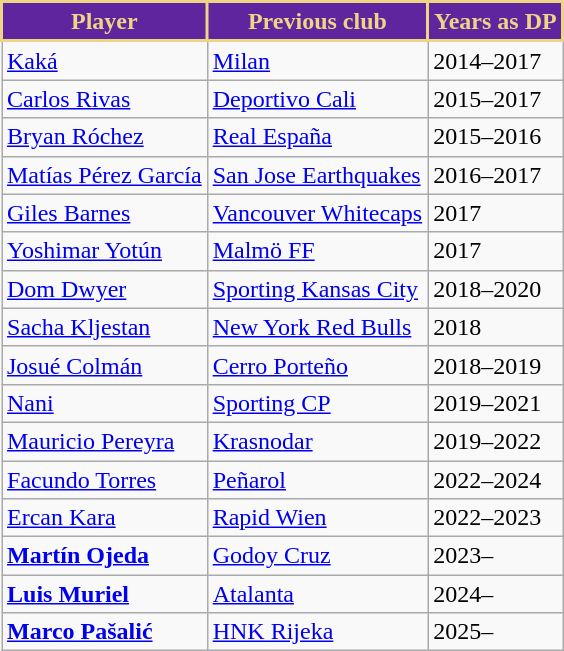<table class="wikitable" style="text-align:center">
<tr>
<th style="background:#5F259F; color:#EED484; border:2px solid #EED484;">Player</th>
<th style="background:#5F259F; color:#EED484; border:2px solid #EED484;">Previous club</th>
<th style="background:#5F259F; color:#EED484; border:2px solid #EED484;">Years as DP</th>
</tr>
<tr>
<td align=left> <a href='#'>Kaká</a></td>
<td align=left> <a href='#'>Milan</a></td>
<td align=left>2014–2017</td>
</tr>
<tr>
<td align=left> <a href='#'>Carlos Rivas</a></td>
<td align=left> <a href='#'>Deportivo Cali</a></td>
<td align=left>2015–2017</td>
</tr>
<tr>
<td align=left> <a href='#'>Bryan Róchez</a></td>
<td align=left> <a href='#'>Real España</a></td>
<td align=left>2015–2016</td>
</tr>
<tr>
<td align=left> <a href='#'>Matías Pérez García</a></td>
<td align=left> <a href='#'>San Jose Earthquakes</a></td>
<td align=left>2016–2017</td>
</tr>
<tr>
<td align=left> <a href='#'>Giles Barnes</a></td>
<td align=left> <a href='#'>Vancouver Whitecaps</a></td>
<td align=left>2017</td>
</tr>
<tr>
<td align=left> <a href='#'>Yoshimar Yotún</a></td>
<td align=left> <a href='#'>Malmö FF</a></td>
<td align=left>2017</td>
</tr>
<tr>
<td align=left> <a href='#'>Dom Dwyer</a></td>
<td align=left> <a href='#'>Sporting Kansas City</a></td>
<td align=left>2018–2020</td>
</tr>
<tr>
<td align=left> <a href='#'>Sacha Kljestan</a></td>
<td align=left> <a href='#'>New York Red Bulls</a></td>
<td align=left>2018</td>
</tr>
<tr>
<td align=left> <a href='#'>Josué Colmán</a></td>
<td align=left> <a href='#'>Cerro Porteño</a></td>
<td align=left>2018–2019</td>
</tr>
<tr>
<td align=left> <a href='#'>Nani</a></td>
<td align=left> <a href='#'>Sporting CP</a></td>
<td align=left>2019–2021</td>
</tr>
<tr>
<td align=left> <a href='#'>Mauricio Pereyra</a></td>
<td align=left> <a href='#'>Krasnodar</a></td>
<td align=left>2019–2022</td>
</tr>
<tr>
<td align=left> <a href='#'>Facundo Torres</a></td>
<td align=left> <a href='#'>Peñarol</a></td>
<td align=left>2022–2024</td>
</tr>
<tr>
<td align=left> <a href='#'>Ercan Kara</a></td>
<td align=left> <a href='#'>Rapid Wien</a></td>
<td align=left>2022–2023</td>
</tr>
<tr>
<td align=left> <strong><a href='#'>Martín Ojeda</a></strong></td>
<td align=left> <a href='#'>Godoy Cruz</a></td>
<td align=left>2023–</td>
</tr>
<tr>
<td align=left> <strong><a href='#'>Luis Muriel</a></strong></td>
<td align=left> <a href='#'>Atalanta</a></td>
<td align=left>2024–</td>
</tr>
<tr>
<td align=left> <strong><a href='#'>Marco Pašalić</a></strong></td>
<td align=left> <a href='#'>HNK Rijeka</a></td>
<td align=left>2025–</td>
</tr>
</table>
